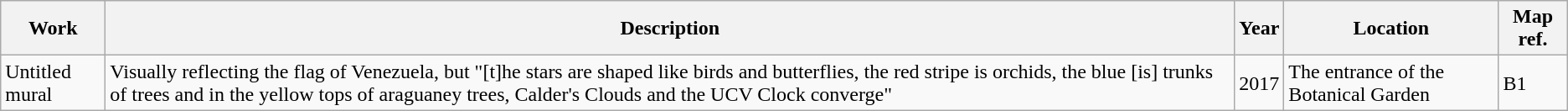<table class="wikitable">
<tr>
<th>Work</th>
<th>Description</th>
<th>Year</th>
<th>Location</th>
<th>Map ref.</th>
</tr>
<tr>
<td>Untitled mural</td>
<td>Visually reflecting the flag of Venezuela, but "[t]he stars are shaped like birds and butterflies, the red stripe is orchids, the blue [is] trunks of trees and in the yellow tops of araguaney trees, Calder's Clouds and the UCV Clock converge"</td>
<td>2017</td>
<td>The entrance of the Botanical Garden</td>
<td>B1</td>
</tr>
</table>
